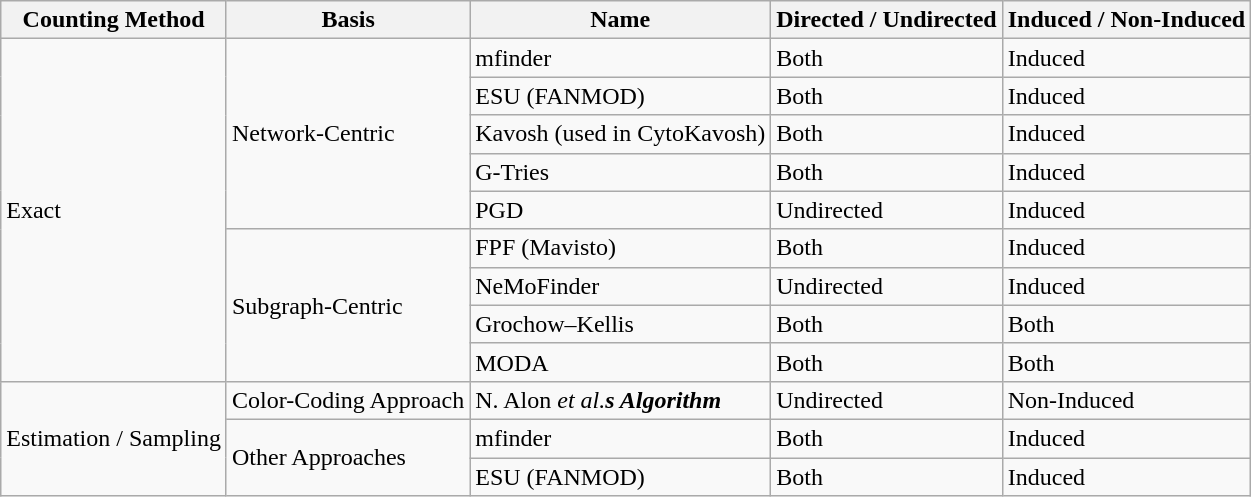<table class="wikitable">
<tr>
<th>Counting Method</th>
<th>Basis</th>
<th>Name</th>
<th>Directed / Undirected</th>
<th>Induced / Non-Induced</th>
</tr>
<tr>
<td rowspan="9">Exact</td>
<td rowspan="5">Network-Centric</td>
<td>mfinder</td>
<td>Both</td>
<td>Induced</td>
</tr>
<tr>
<td>ESU (FANMOD)</td>
<td>Both</td>
<td>Induced</td>
</tr>
<tr>
<td>Kavosh (used in CytoKavosh)</td>
<td>Both</td>
<td>Induced</td>
</tr>
<tr>
<td>G-Tries</td>
<td>Both</td>
<td>Induced</td>
</tr>
<tr>
<td>PGD</td>
<td>Undirected</td>
<td>Induced</td>
</tr>
<tr>
<td rowspan="4">Subgraph-Centric</td>
<td>FPF (Mavisto)</td>
<td>Both</td>
<td>Induced</td>
</tr>
<tr>
<td>NeMoFinder</td>
<td>Undirected</td>
<td>Induced</td>
</tr>
<tr>
<td>Grochow–Kellis</td>
<td>Both</td>
<td>Both</td>
</tr>
<tr>
<td>MODA</td>
<td>Both</td>
<td>Both</td>
</tr>
<tr>
<td rowspan="3">Estimation / Sampling</td>
<td>Color-Coding Approach</td>
<td>N. Alon <em>et al.<strong>s Algorithm</td>
<td>Undirected</td>
<td>Non-Induced</td>
</tr>
<tr>
<td rowspan="2">Other Approaches</td>
<td>mfinder</td>
<td>Both</td>
<td>Induced</td>
</tr>
<tr>
<td>ESU (FANMOD)</td>
<td>Both</td>
<td>Induced</td>
</tr>
</table>
